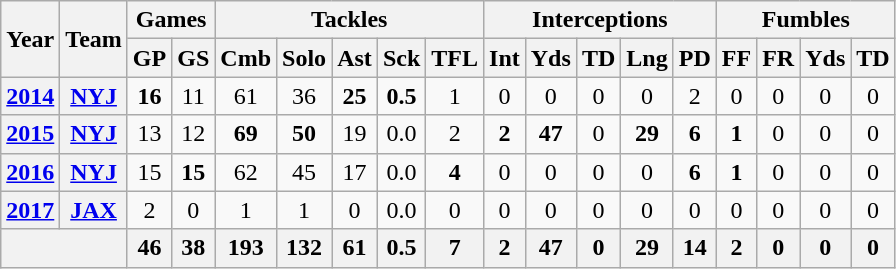<table class="wikitable" style="text-align:center">
<tr>
<th rowspan="2">Year</th>
<th rowspan="2">Team</th>
<th colspan="2">Games</th>
<th colspan="5">Tackles</th>
<th colspan="5">Interceptions</th>
<th colspan="4">Fumbles</th>
</tr>
<tr>
<th>GP</th>
<th>GS</th>
<th>Cmb</th>
<th>Solo</th>
<th>Ast</th>
<th>Sck</th>
<th>TFL</th>
<th>Int</th>
<th>Yds</th>
<th>TD</th>
<th>Lng</th>
<th>PD</th>
<th>FF</th>
<th>FR</th>
<th>Yds</th>
<th>TD</th>
</tr>
<tr>
<th><a href='#'>2014</a></th>
<th><a href='#'>NYJ</a></th>
<td><strong>16</strong></td>
<td>11</td>
<td>61</td>
<td>36</td>
<td><strong>25</strong></td>
<td><strong>0.5</strong></td>
<td>1</td>
<td>0</td>
<td>0</td>
<td>0</td>
<td>0</td>
<td>2</td>
<td>0</td>
<td>0</td>
<td>0</td>
<td>0</td>
</tr>
<tr>
<th><a href='#'>2015</a></th>
<th><a href='#'>NYJ</a></th>
<td>13</td>
<td>12</td>
<td><strong>69</strong></td>
<td><strong>50</strong></td>
<td>19</td>
<td>0.0</td>
<td>2</td>
<td><strong>2</strong></td>
<td><strong>47</strong></td>
<td>0</td>
<td><strong>29</strong></td>
<td><strong>6</strong></td>
<td><strong>1</strong></td>
<td>0</td>
<td>0</td>
<td>0</td>
</tr>
<tr>
<th><a href='#'>2016</a></th>
<th><a href='#'>NYJ</a></th>
<td>15</td>
<td><strong>15</strong></td>
<td>62</td>
<td>45</td>
<td>17</td>
<td>0.0</td>
<td><strong>4</strong></td>
<td>0</td>
<td>0</td>
<td>0</td>
<td>0</td>
<td><strong>6</strong></td>
<td><strong>1</strong></td>
<td>0</td>
<td>0</td>
<td>0</td>
</tr>
<tr>
<th><a href='#'>2017</a></th>
<th><a href='#'>JAX</a></th>
<td>2</td>
<td>0</td>
<td>1</td>
<td>1</td>
<td>0</td>
<td>0.0</td>
<td>0</td>
<td>0</td>
<td>0</td>
<td>0</td>
<td>0</td>
<td>0</td>
<td>0</td>
<td>0</td>
<td>0</td>
<td>0</td>
</tr>
<tr>
<th colspan="2"></th>
<th>46</th>
<th>38</th>
<th>193</th>
<th>132</th>
<th>61</th>
<th>0.5</th>
<th>7</th>
<th>2</th>
<th>47</th>
<th>0</th>
<th>29</th>
<th>14</th>
<th>2</th>
<th>0</th>
<th>0</th>
<th>0</th>
</tr>
</table>
